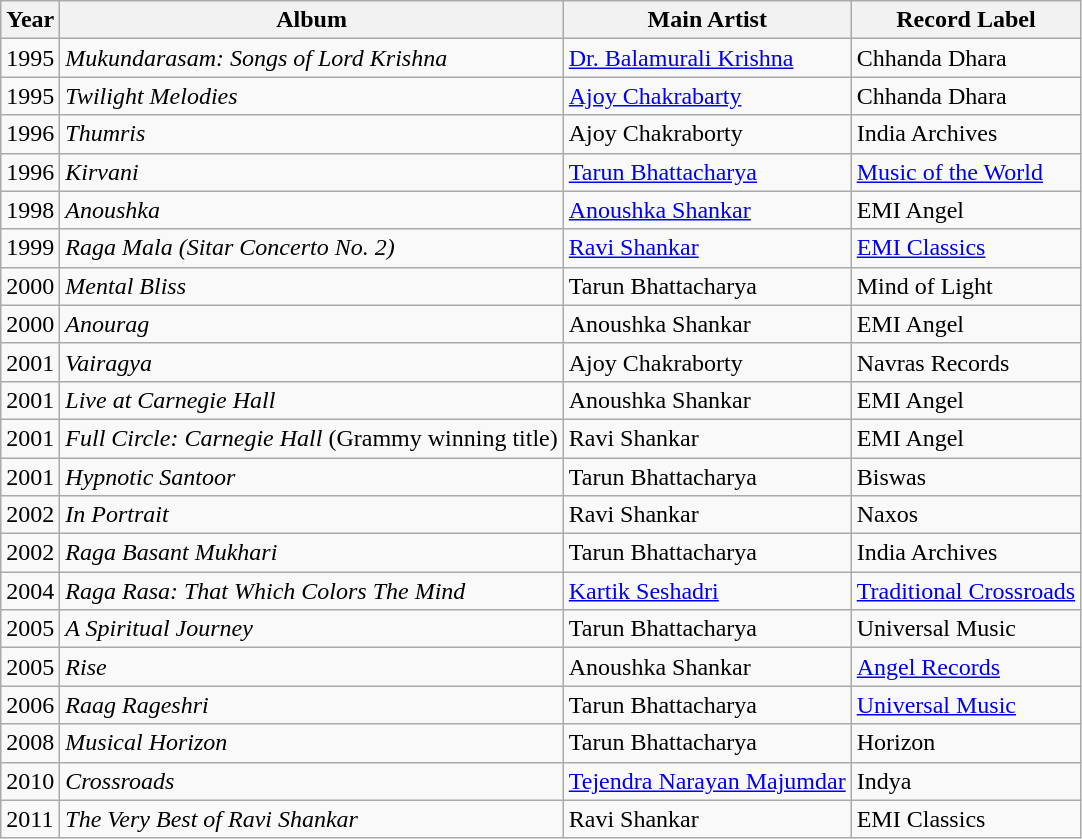<table class="wikitable">
<tr>
<th>Year</th>
<th>Album</th>
<th>Main Artist</th>
<th>Record Label</th>
</tr>
<tr>
<td>1995</td>
<td><em>Mukundarasam: Songs of Lord Krishna</em></td>
<td><a href='#'>Dr. Balamurali Krishna</a></td>
<td>Chhanda Dhara</td>
</tr>
<tr>
<td>1995</td>
<td><em>Twilight Melodies</em></td>
<td><a href='#'>Ajoy Chakrabarty</a></td>
<td>Chhanda Dhara</td>
</tr>
<tr>
<td>1996</td>
<td><em>Thumris</em></td>
<td>Ajoy Chakraborty</td>
<td>India Archives</td>
</tr>
<tr>
<td>1996</td>
<td><em>Kirvani</em></td>
<td><a href='#'>Tarun Bhattacharya</a></td>
<td><a href='#'>Music of the World</a></td>
</tr>
<tr>
<td>1998</td>
<td><em>Anoushka</em></td>
<td><a href='#'>Anoushka Shankar</a></td>
<td>EMI Angel</td>
</tr>
<tr>
<td>1999</td>
<td><em>Raga Mala (Sitar Concerto No. 2)</em></td>
<td><a href='#'>Ravi Shankar</a></td>
<td><a href='#'>EMI Classics</a></td>
</tr>
<tr>
<td>2000</td>
<td><em>Mental Bliss</em></td>
<td>Tarun Bhattacharya</td>
<td>Mind of Light</td>
</tr>
<tr>
<td>2000</td>
<td><em>Anourag</em></td>
<td>Anoushka Shankar</td>
<td>EMI Angel</td>
</tr>
<tr>
<td>2001</td>
<td><em>Vairagya</em></td>
<td>Ajoy Chakraborty</td>
<td>Navras Records</td>
</tr>
<tr>
<td>2001</td>
<td><em>Live at Carnegie Hall</em></td>
<td>Anoushka Shankar</td>
<td>EMI Angel</td>
</tr>
<tr>
<td>2001</td>
<td><em>Full Circle: Carnegie Hall</em> (Grammy winning title)</td>
<td>Ravi Shankar</td>
<td>EMI Angel</td>
</tr>
<tr>
<td>2001</td>
<td><em>Hypnotic Santoor</em></td>
<td>Tarun Bhattacharya</td>
<td>Biswas</td>
</tr>
<tr>
<td>2002</td>
<td><em>In Portrait</em></td>
<td>Ravi Shankar</td>
<td>Naxos</td>
</tr>
<tr>
<td>2002</td>
<td><em>Raga Basant Mukhari</em></td>
<td>Tarun Bhattacharya</td>
<td>India Archives</td>
</tr>
<tr>
<td>2004</td>
<td><em>Raga Rasa: That Which Colors The Mind</em></td>
<td><a href='#'>Kartik Seshadri</a></td>
<td><a href='#'>Traditional Crossroads</a></td>
</tr>
<tr>
<td>2005</td>
<td><em>A Spiritual Journey</em></td>
<td>Tarun Bhattacharya</td>
<td>Universal Music</td>
</tr>
<tr>
<td>2005</td>
<td><em>Rise</em></td>
<td>Anoushka Shankar</td>
<td><a href='#'>Angel Records</a></td>
</tr>
<tr>
<td>2006</td>
<td><em>Raag Rageshri</em></td>
<td>Tarun Bhattacharya</td>
<td><a href='#'>Universal Music</a></td>
</tr>
<tr>
<td>2008</td>
<td><em>Musical Horizon</em></td>
<td>Tarun Bhattacharya</td>
<td>Horizon</td>
</tr>
<tr>
<td>2010</td>
<td><em>Crossroads</em></td>
<td><a href='#'>Tejendra Narayan Majumdar</a></td>
<td>Indya</td>
</tr>
<tr>
<td>2011</td>
<td><em>The Very Best of Ravi Shankar</em></td>
<td>Ravi Shankar</td>
<td>EMI Classics</td>
</tr>
</table>
